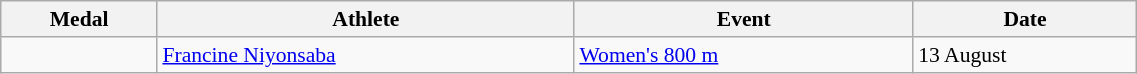<table class="wikitable" style="font-size:90%" width=60%>
<tr>
<th>Medal</th>
<th>Athlete</th>
<th>Event</th>
<th>Date</th>
</tr>
<tr>
<td></td>
<td><a href='#'>Francine Niyonsaba</a></td>
<td><a href='#'>Women's 800 m</a></td>
<td>13 August</td>
</tr>
</table>
